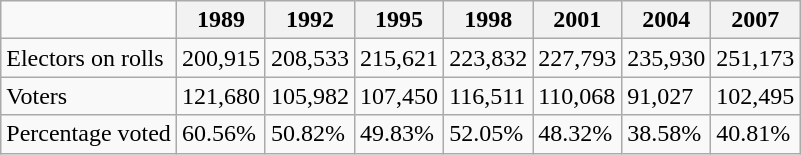<table class="wikitable">
<tr>
<td></td>
<th>1989</th>
<th>1992</th>
<th>1995</th>
<th>1998</th>
<th>2001</th>
<th>2004</th>
<th>2007</th>
</tr>
<tr>
<td>Electors on rolls</td>
<td>200,915</td>
<td>208,533</td>
<td>215,621</td>
<td>223,832</td>
<td>227,793</td>
<td>235,930</td>
<td>251,173</td>
</tr>
<tr>
<td>Voters</td>
<td>121,680</td>
<td>105,982</td>
<td>107,450</td>
<td>116,511</td>
<td>110,068</td>
<td>91,027</td>
<td>102,495</td>
</tr>
<tr>
<td>Percentage voted</td>
<td>60.56%</td>
<td>50.82%</td>
<td>49.83%</td>
<td>52.05%</td>
<td>48.32%</td>
<td>38.58%</td>
<td>40.81%</td>
</tr>
</table>
